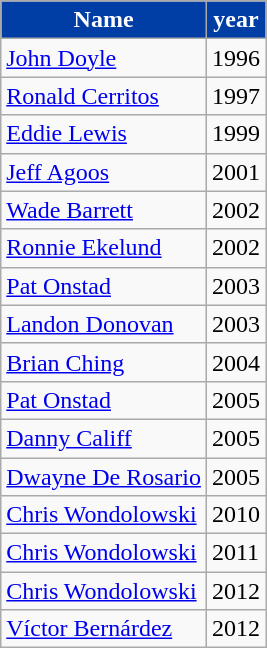<table class="wikitable">
<tr>
<th style="background:#003DA5; color:#fff;" scope="col">Name</th>
<th style="background:#003DA5; color:#fff;" scope="col">year</th>
</tr>
<tr>
<td><a href='#'>John Doyle</a></td>
<td>1996</td>
</tr>
<tr>
<td><a href='#'>Ronald Cerritos</a></td>
<td>1997</td>
</tr>
<tr>
<td><a href='#'>Eddie Lewis</a></td>
<td>1999</td>
</tr>
<tr>
<td><a href='#'>Jeff Agoos</a></td>
<td>2001</td>
</tr>
<tr>
<td><a href='#'>Wade Barrett</a></td>
<td>2002</td>
</tr>
<tr>
<td><a href='#'>Ronnie Ekelund</a></td>
<td>2002</td>
</tr>
<tr>
<td><a href='#'>Pat Onstad</a></td>
<td>2003</td>
</tr>
<tr>
<td><a href='#'>Landon Donovan</a></td>
<td>2003</td>
</tr>
<tr>
<td><a href='#'>Brian Ching</a></td>
<td>2004</td>
</tr>
<tr>
<td><a href='#'>Pat Onstad</a></td>
<td>2005</td>
</tr>
<tr>
<td><a href='#'>Danny Califf</a></td>
<td>2005</td>
</tr>
<tr>
<td><a href='#'>Dwayne De Rosario</a></td>
<td>2005</td>
</tr>
<tr>
<td><a href='#'>Chris Wondolowski</a></td>
<td>2010</td>
</tr>
<tr>
<td><a href='#'>Chris Wondolowski</a></td>
<td>2011</td>
</tr>
<tr>
<td><a href='#'>Chris Wondolowski</a></td>
<td>2012</td>
</tr>
<tr>
<td><a href='#'>Víctor Bernárdez</a></td>
<td>2012</td>
</tr>
</table>
